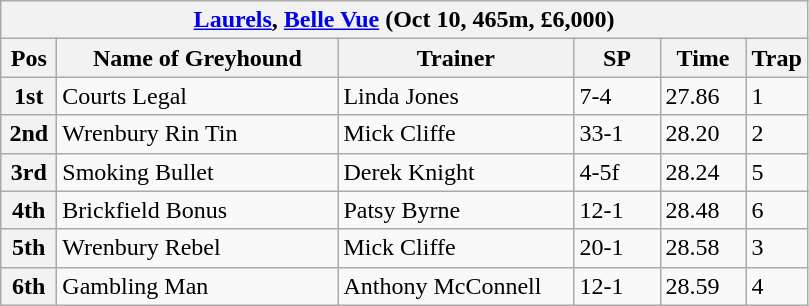<table class="wikitable">
<tr>
<th colspan="6"><a href='#'>Laurels</a>, <a href='#'>Belle Vue</a> (Oct 10, 465m, £6,000)</th>
</tr>
<tr>
<th width=30>Pos</th>
<th width=180>Name of Greyhound</th>
<th width=150>Trainer</th>
<th width=50>SP</th>
<th width=50>Time</th>
<th width=30>Trap</th>
</tr>
<tr>
<th>1st</th>
<td>Courts Legal</td>
<td>Linda Jones</td>
<td>7-4</td>
<td>27.86</td>
<td>1</td>
</tr>
<tr>
<th>2nd</th>
<td>Wrenbury Rin Tin</td>
<td>Mick Cliffe</td>
<td>33-1</td>
<td>28.20</td>
<td>2</td>
</tr>
<tr>
<th>3rd</th>
<td>Smoking Bullet</td>
<td>Derek Knight</td>
<td>4-5f</td>
<td>28.24</td>
<td>5</td>
</tr>
<tr>
<th>4th</th>
<td>Brickfield Bonus</td>
<td>Patsy Byrne</td>
<td>12-1</td>
<td>28.48</td>
<td>6</td>
</tr>
<tr>
<th>5th</th>
<td>Wrenbury Rebel</td>
<td>Mick Cliffe</td>
<td>20-1</td>
<td>28.58</td>
<td>3</td>
</tr>
<tr>
<th>6th</th>
<td>Gambling Man</td>
<td>Anthony McConnell</td>
<td>12-1</td>
<td>28.59</td>
<td>4</td>
</tr>
</table>
